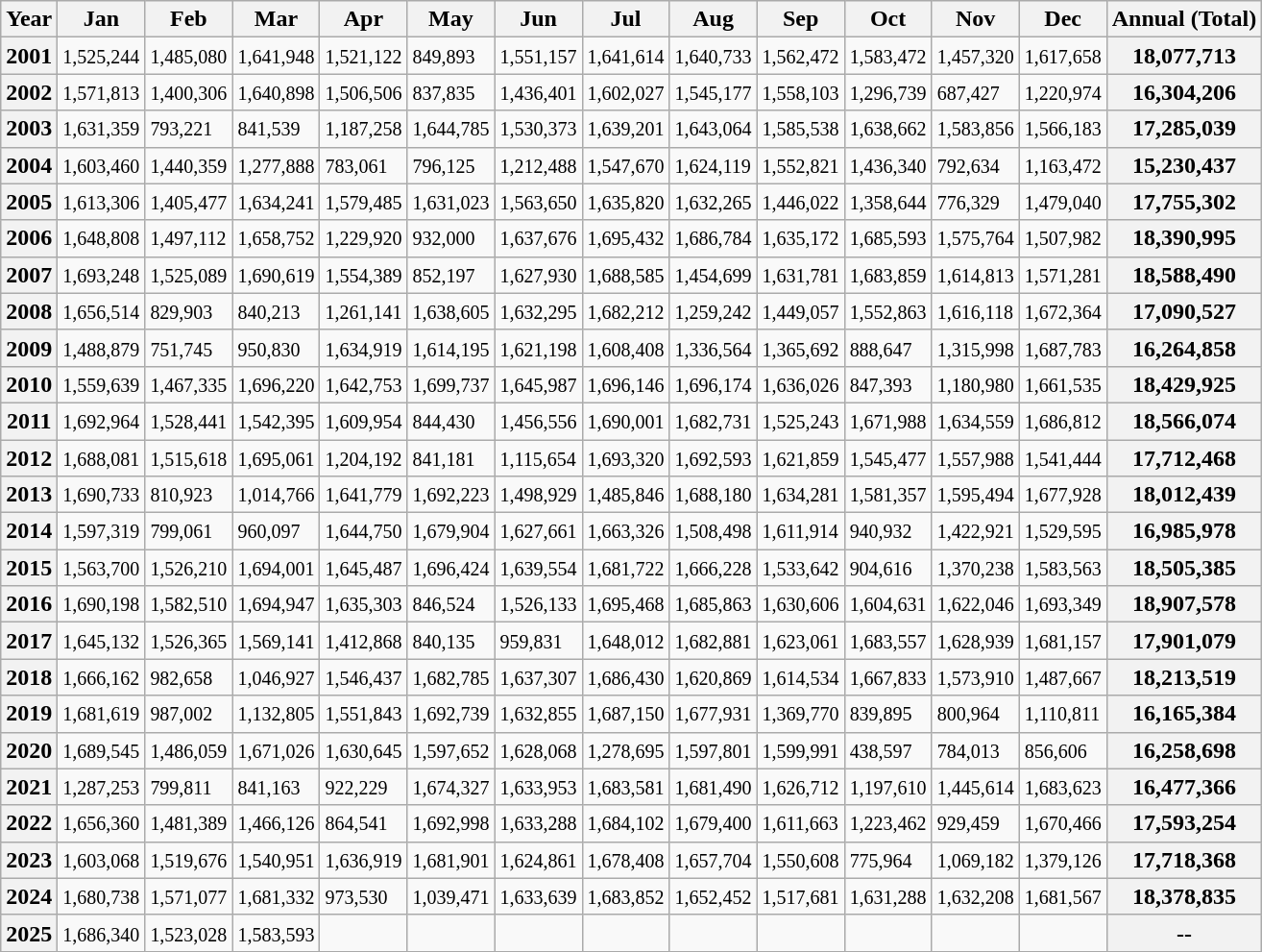<table class="wikitable">
<tr>
<th>Year</th>
<th>Jan</th>
<th>Feb</th>
<th>Mar</th>
<th>Apr</th>
<th>May</th>
<th>Jun</th>
<th>Jul</th>
<th>Aug</th>
<th>Sep</th>
<th>Oct</th>
<th>Nov</th>
<th>Dec</th>
<th>Annual (Total)</th>
</tr>
<tr>
<th>2001</th>
<td><small>1,525,244</small></td>
<td><small>1,485,080</small></td>
<td><small>1,641,948</small></td>
<td><small>1,521,122</small></td>
<td><small>849,893</small></td>
<td><small>1,551,157</small></td>
<td><small>1,641,614</small></td>
<td><small>1,640,733</small></td>
<td><small>1,562,472</small></td>
<td><small>1,583,472</small></td>
<td><small>1,457,320</small></td>
<td><small>1,617,658</small></td>
<th>18,077,713</th>
</tr>
<tr>
<th>2002</th>
<td><small>1,571,813</small></td>
<td><small>1,400,306</small></td>
<td><small>1,640,898</small></td>
<td><small>1,506,506</small></td>
<td><small>837,835</small></td>
<td><small>1,436,401</small></td>
<td><small>1,602,027</small></td>
<td><small>1,545,177</small></td>
<td><small>1,558,103</small></td>
<td><small>1,296,739</small></td>
<td><small>687,427</small></td>
<td><small>1,220,974</small></td>
<th>16,304,206</th>
</tr>
<tr>
<th>2003</th>
<td><small>1,631,359</small></td>
<td><small>793,221</small></td>
<td><small>841,539</small></td>
<td><small>1,187,258</small></td>
<td><small>1,644,785</small></td>
<td><small>1,530,373</small></td>
<td><small>1,639,201</small></td>
<td><small>1,643,064</small></td>
<td><small>1,585,538</small></td>
<td><small>1,638,662</small></td>
<td><small>1,583,856</small></td>
<td><small>1,566,183</small></td>
<th>17,285,039</th>
</tr>
<tr>
<th>2004</th>
<td><small>1,603,460</small></td>
<td><small>1,440,359</small></td>
<td><small>1,277,888</small></td>
<td><small>783,061</small></td>
<td><small>796,125</small></td>
<td><small>1,212,488</small></td>
<td><small>1,547,670</small></td>
<td><small>1,624,119</small></td>
<td><small>1,552,821</small></td>
<td><small>1,436,340</small></td>
<td><small>792,634</small></td>
<td><small>1,163,472</small></td>
<th>15,230,437</th>
</tr>
<tr>
<th>2005</th>
<td><small>1,613,306</small></td>
<td><small>1,405,477</small></td>
<td><small>1,634,241</small></td>
<td><small>1,579,485</small></td>
<td><small>1,631,023</small></td>
<td><small>1,563,650</small></td>
<td><small>1,635,820</small></td>
<td><small>1,632,265</small></td>
<td><small>1,446,022</small></td>
<td><small>1,358,644</small></td>
<td><small>776,329</small></td>
<td><small>1,479,040</small></td>
<th>17,755,302</th>
</tr>
<tr>
<th>2006</th>
<td><small>1,648,808</small></td>
<td><small>1,497,112</small></td>
<td><small>1,658,752</small></td>
<td><small>1,229,920</small></td>
<td><small>932,000</small></td>
<td><small>1,637,676</small></td>
<td><small>1,695,432</small></td>
<td><small>1,686,784</small></td>
<td><small>1,635,172</small></td>
<td><small>1,685,593</small></td>
<td><small>1,575,764</small></td>
<td><small>1,507,982</small></td>
<th>18,390,995</th>
</tr>
<tr>
<th>2007</th>
<td><small>1,693,248</small></td>
<td><small>1,525,089</small></td>
<td><small>1,690,619</small></td>
<td><small>1,554,389</small></td>
<td><small>852,197</small></td>
<td><small>1,627,930</small></td>
<td><small>1,688,585</small></td>
<td><small>1,454,699</small></td>
<td><small>1,631,781</small></td>
<td><small>1,683,859</small></td>
<td><small>1,614,813</small></td>
<td><small>1,571,281</small></td>
<th>18,588,490</th>
</tr>
<tr>
<th>2008</th>
<td><small>1,656,514</small></td>
<td><small>829,903</small></td>
<td><small>840,213</small></td>
<td><small>1,261,141</small></td>
<td><small>1,638,605</small></td>
<td><small>1,632,295</small></td>
<td><small>1,682,212</small></td>
<td><small>1,259,242</small></td>
<td><small>1,449,057</small></td>
<td><small>1,552,863</small></td>
<td><small>1,616,118</small></td>
<td><small>1,672,364</small></td>
<th>17,090,527</th>
</tr>
<tr>
<th>2009</th>
<td><small>1,488,879</small></td>
<td><small>751,745</small></td>
<td><small>950,830</small></td>
<td><small>1,634,919</small></td>
<td><small>1,614,195</small></td>
<td><small>1,621,198</small></td>
<td><small>1,608,408</small></td>
<td><small>1,336,564</small></td>
<td><small>1,365,692</small></td>
<td><small>888,647</small></td>
<td><small>1,315,998</small></td>
<td><small>1,687,783</small></td>
<th>16,264,858</th>
</tr>
<tr>
<th>2010</th>
<td><small>1,559,639</small></td>
<td><small>1,467,335</small></td>
<td><small>1,696,220</small></td>
<td><small>1,642,753</small></td>
<td><small>1,699,737</small></td>
<td><small>1,645,987</small></td>
<td><small>1,696,146</small></td>
<td><small>1,696,174</small></td>
<td><small>1,636,026</small></td>
<td><small>847,393</small></td>
<td><small>1,180,980</small></td>
<td><small>1,661,535</small></td>
<th>18,429,925</th>
</tr>
<tr>
<th>2011</th>
<td><small>1,692,964</small></td>
<td><small>1,528,441</small></td>
<td><small>1,542,395</small></td>
<td><small>1,609,954</small></td>
<td><small>844,430</small></td>
<td><small>1,456,556</small></td>
<td><small>1,690,001</small></td>
<td><small>1,682,731</small></td>
<td><small>1,525,243</small></td>
<td><small>1,671,988</small></td>
<td><small>1,634,559</small></td>
<td><small>1,686,812</small></td>
<th>18,566,074</th>
</tr>
<tr>
<th>2012</th>
<td><small>1,688,081</small></td>
<td><small>1,515,618</small></td>
<td><small>1,695,061</small></td>
<td><small>1,204,192</small></td>
<td><small>841,181</small></td>
<td><small>1,115,654</small></td>
<td><small>1,693,320</small></td>
<td><small>1,692,593</small></td>
<td><small>1,621,859</small></td>
<td><small>1,545,477</small></td>
<td><small>1,557,988</small></td>
<td><small>1,541,444</small></td>
<th>17,712,468</th>
</tr>
<tr>
<th>2013</th>
<td><small>1,690,733</small></td>
<td><small>810,923</small></td>
<td><small>1,014,766</small></td>
<td><small>1,641,779</small></td>
<td><small>1,692,223</small></td>
<td><small>1,498,929</small></td>
<td><small>1,485,846</small></td>
<td><small>1,688,180</small></td>
<td><small>1,634,281</small></td>
<td><small>1,581,357</small></td>
<td><small>1,595,494</small></td>
<td><small>1,677,928</small></td>
<th>18,012,439</th>
</tr>
<tr>
<th>2014</th>
<td><small>1,597,319</small></td>
<td><small>799,061</small></td>
<td><small>960,097</small></td>
<td><small>1,644,750</small></td>
<td><small>1,679,904</small></td>
<td><small>1,627,661</small></td>
<td><small>1,663,326</small></td>
<td><small>1,508,498</small></td>
<td><small>1,611,914</small></td>
<td><small>940,932</small></td>
<td><small>1,422,921</small></td>
<td><small>1,529,595</small></td>
<th>16,985,978</th>
</tr>
<tr>
<th>2015</th>
<td><small>1,563,700</small></td>
<td><small>1,526,210</small></td>
<td><small>1,694,001</small></td>
<td><small>1,645,487</small></td>
<td><small>1,696,424</small></td>
<td><small>1,639,554</small></td>
<td><small>1,681,722</small></td>
<td><small>1,666,228</small></td>
<td><small>1,533,642</small></td>
<td><small>904,616</small></td>
<td><small>1,370,238</small></td>
<td><small>1,583,563</small></td>
<th>18,505,385</th>
</tr>
<tr>
<th>2016</th>
<td><small>1,690,198</small></td>
<td><small>1,582,510</small></td>
<td><small>1,694,947</small></td>
<td><small>1,635,303</small></td>
<td><small>846,524</small></td>
<td><small>1,526,133</small></td>
<td><small>1,695,468</small></td>
<td><small>1,685,863</small></td>
<td><small>1,630,606</small></td>
<td><small>1,604,631</small></td>
<td><small>1,622,046</small></td>
<td><small>1,693,349</small></td>
<th>18,907,578</th>
</tr>
<tr>
<th>2017</th>
<td><small>1,645,132</small></td>
<td><small>1,526,365</small></td>
<td><small>1,569,141</small></td>
<td><small>1,412,868</small></td>
<td><small>840,135</small></td>
<td><small>959,831</small></td>
<td><small>1,648,012</small></td>
<td><small>1,682,881</small></td>
<td><small>1,623,061</small></td>
<td><small>1,683,557</small></td>
<td><small>1,628,939</small></td>
<td><small>1,681,157</small></td>
<th>17,901,079</th>
</tr>
<tr>
<th>2018</th>
<td><small>1,666,162</small></td>
<td><small>982,658</small></td>
<td><small>1,046,927</small></td>
<td><small>1,546,437</small></td>
<td><small>1,682,785</small></td>
<td><small>1,637,307</small></td>
<td><small>1,686,430</small></td>
<td><small>1,620,869</small></td>
<td><small>1,614,534</small></td>
<td><small>1,667,833</small></td>
<td><small>1,573,910</small></td>
<td><small>1,487,667</small></td>
<th>18,213,519</th>
</tr>
<tr>
<th>2019</th>
<td><small>1,681,619</small></td>
<td><small>987,002</small></td>
<td><small>1,132,805</small></td>
<td><small>1,551,843</small></td>
<td><small>1,692,739</small></td>
<td><small>1,632,855</small></td>
<td><small>1,687,150</small></td>
<td><small>1,677,931</small></td>
<td><small>1,369,770</small></td>
<td><small>839,895</small></td>
<td><small>800,964</small></td>
<td><small>1,110,811</small></td>
<th>16,165,384</th>
</tr>
<tr>
<th>2020</th>
<td><small>1,689,545</small></td>
<td><small>1,486,059</small></td>
<td><small>1,671,026</small></td>
<td><small>1,630,645</small></td>
<td><small>1,597,652</small></td>
<td><small>1,628,068</small></td>
<td><small>1,278,695</small></td>
<td><small>1,597,801</small></td>
<td><small>1,599,991</small></td>
<td><small>438,597</small></td>
<td><small>784,013</small></td>
<td><small>856,606</small></td>
<th>16,258,698</th>
</tr>
<tr>
<th>2021</th>
<td><small>1,287,253</small></td>
<td><small>799,811</small></td>
<td><small>841,163</small></td>
<td><small>922,229</small></td>
<td><small>1,674,327</small></td>
<td><small>1,633,953</small></td>
<td><small>1,683,581</small></td>
<td><small>1,681,490</small></td>
<td><small>1,626,712</small></td>
<td><small>1,197,610</small></td>
<td><small>1,445,614</small></td>
<td><small>1,683,623</small></td>
<th>16,477,366</th>
</tr>
<tr>
<th>2022</th>
<td><small>1,656,360</small></td>
<td><small>1,481,389</small></td>
<td><small>1,466,126</small></td>
<td><small>864,541</small></td>
<td><small>1,692,998</small></td>
<td><small>1,633,288</small></td>
<td><small>1,684,102</small></td>
<td><small>1,679,400</small></td>
<td><small>1,611,663</small></td>
<td><small>1,223,462</small></td>
<td><small>929,459</small></td>
<td><small>1,670,466</small></td>
<th>17,593,254</th>
</tr>
<tr>
<th>2023</th>
<td><small>1,603,068</small></td>
<td><small>1,519,676</small></td>
<td><small>1,540,951</small></td>
<td><small>1,636,919</small></td>
<td><small>1,681,901</small></td>
<td><small>1,624,861</small></td>
<td><small>1,678,408</small></td>
<td><small>1,657,704</small></td>
<td><small>1,550,608</small></td>
<td><small>775,964</small></td>
<td><small>1,069,182</small></td>
<td><small>1,379,126</small></td>
<th>17,718,368</th>
</tr>
<tr>
<th>2024</th>
<td><small>1,680,738</small></td>
<td><small>1,571,077</small></td>
<td><small>1,681,332</small></td>
<td><small>973,530</small></td>
<td><small>1,039,471</small></td>
<td><small>1,633,639</small></td>
<td><small>1,683,852</small></td>
<td><small>1,652,452</small></td>
<td><small>1,517,681</small></td>
<td><small>1,631,288</small></td>
<td><small>1,632,208</small></td>
<td><small>1,681,567</small></td>
<th>18,378,835</th>
</tr>
<tr>
<th>2025</th>
<td><small>1,686,340</small></td>
<td><small>1,523,028</small></td>
<td><small></small><small>1,583,593</small></td>
<td><small></small></td>
<td><small></small></td>
<td><small></small></td>
<td><small></small></td>
<td><small></small></td>
<td><small></small></td>
<td><small></small></td>
<td><small></small></td>
<td><small></small></td>
<th>--</th>
</tr>
<tr>
</tr>
</table>
